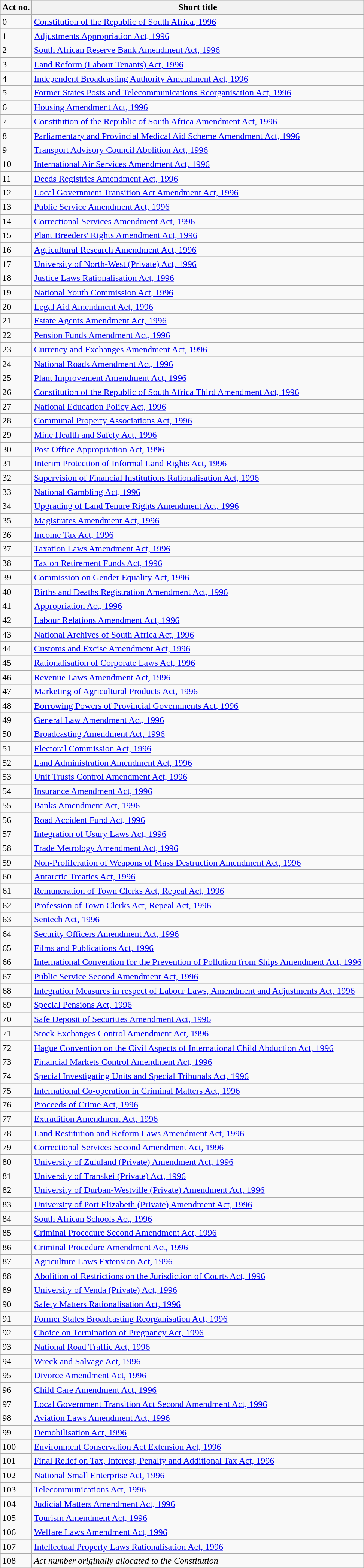<table class="wikitable sortable">
<tr>
<th>Act no.</th>
<th>Short title</th>
</tr>
<tr>
<td><span>0</span></td>
<td><a href='#'>Constitution of the Republic of South Africa, 1996</a></td>
</tr>
<tr>
<td>1</td>
<td><a href='#'>Adjustments Appropriation Act, 1996</a></td>
</tr>
<tr>
<td>2</td>
<td><a href='#'>South African Reserve Bank Amendment Act, 1996</a></td>
</tr>
<tr>
<td>3</td>
<td><a href='#'>Land Reform (Labour Tenants) Act, 1996</a></td>
</tr>
<tr>
<td>4</td>
<td><a href='#'>Independent Broadcasting Authority Amendment Act, 1996</a></td>
</tr>
<tr>
<td>5</td>
<td><a href='#'>Former States Posts and Telecommunications Reorganisation Act, 1996</a></td>
</tr>
<tr>
<td>6</td>
<td><a href='#'>Housing Amendment Act, 1996</a></td>
</tr>
<tr>
<td>7</td>
<td><a href='#'>Constitution of the Republic of South Africa Amendment Act, 1996</a></td>
</tr>
<tr>
<td>8</td>
<td><a href='#'>Parliamentary and Provincial Medical Aid Scheme Amendment Act, 1996</a></td>
</tr>
<tr>
<td>9</td>
<td><a href='#'>Transport Advisory Council Abolition Act, 1996</a></td>
</tr>
<tr>
<td>10</td>
<td><a href='#'>International Air Services Amendment Act, 1996</a></td>
</tr>
<tr>
<td>11</td>
<td><a href='#'>Deeds Registries Amendment Act, 1996</a></td>
</tr>
<tr>
<td>12</td>
<td><a href='#'>Local Government Transition Act Amendment Act, 1996</a></td>
</tr>
<tr>
<td>13</td>
<td><a href='#'>Public Service Amendment Act, 1996</a></td>
</tr>
<tr>
<td>14</td>
<td><a href='#'>Correctional Services Amendment Act, 1996</a></td>
</tr>
<tr>
<td>15</td>
<td><a href='#'>Plant Breeders' Rights Amendment Act, 1996</a></td>
</tr>
<tr>
<td>16</td>
<td><a href='#'>Agricultural Research Amendment Act, 1996</a></td>
</tr>
<tr>
<td>17</td>
<td><a href='#'>University of North-West (Private) Act, 1996</a></td>
</tr>
<tr>
<td>18</td>
<td><a href='#'>Justice Laws Rationalisation Act, 1996</a></td>
</tr>
<tr>
<td>19</td>
<td><a href='#'>National Youth Commission Act, 1996</a></td>
</tr>
<tr>
<td>20</td>
<td><a href='#'>Legal Aid Amendment Act, 1996</a></td>
</tr>
<tr>
<td>21</td>
<td><a href='#'>Estate Agents Amendment Act, 1996</a></td>
</tr>
<tr>
<td>22</td>
<td><a href='#'>Pension Funds Amendment Act, 1996</a></td>
</tr>
<tr>
<td>23</td>
<td><a href='#'>Currency and Exchanges Amendment Act, 1996</a></td>
</tr>
<tr>
<td>24</td>
<td><a href='#'>National Roads Amendment Act, 1996</a></td>
</tr>
<tr>
<td>25</td>
<td><a href='#'>Plant Improvement Amendment Act, 1996</a></td>
</tr>
<tr>
<td>26</td>
<td><a href='#'>Constitution of the Republic of South Africa Third Amendment Act, 1996</a></td>
</tr>
<tr>
<td>27</td>
<td><a href='#'>National Education Policy Act, 1996</a></td>
</tr>
<tr>
<td>28</td>
<td><a href='#'>Communal Property Associations Act, 1996</a></td>
</tr>
<tr>
<td>29</td>
<td><a href='#'>Mine Health and Safety Act, 1996</a></td>
</tr>
<tr>
<td>30</td>
<td><a href='#'>Post Office Appropriation Act, 1996</a></td>
</tr>
<tr>
<td>31</td>
<td><a href='#'>Interim Protection of Informal Land Rights Act, 1996</a></td>
</tr>
<tr>
<td>32</td>
<td><a href='#'>Supervision of Financial Institutions Rationalisation Act, 1996</a></td>
</tr>
<tr>
<td>33</td>
<td><a href='#'>National Gambling Act, 1996</a></td>
</tr>
<tr>
<td>34</td>
<td><a href='#'>Upgrading of Land Tenure Rights Amendment Act, 1996</a></td>
</tr>
<tr>
<td>35</td>
<td><a href='#'>Magistrates Amendment Act, 1996</a></td>
</tr>
<tr>
<td>36</td>
<td><a href='#'>Income Tax Act, 1996</a></td>
</tr>
<tr>
<td>37</td>
<td><a href='#'>Taxation Laws Amendment Act, 1996</a></td>
</tr>
<tr>
<td>38</td>
<td><a href='#'>Tax on Retirement Funds Act, 1996</a></td>
</tr>
<tr>
<td>39</td>
<td><a href='#'>Commission on Gender Equality Act, 1996</a></td>
</tr>
<tr>
<td>40</td>
<td><a href='#'>Births and Deaths Registration Amendment Act, 1996</a></td>
</tr>
<tr>
<td>41</td>
<td><a href='#'>Appropriation Act, 1996</a></td>
</tr>
<tr>
<td>42</td>
<td><a href='#'>Labour Relations Amendment Act, 1996</a></td>
</tr>
<tr>
<td>43</td>
<td><a href='#'>National Archives of South Africa Act, 1996</a></td>
</tr>
<tr>
<td>44</td>
<td><a href='#'>Customs and Excise Amendment Act, 1996</a></td>
</tr>
<tr>
<td>45</td>
<td><a href='#'>Rationalisation of Corporate Laws Act, 1996</a></td>
</tr>
<tr>
<td>46</td>
<td><a href='#'>Revenue Laws Amendment Act, 1996</a></td>
</tr>
<tr>
<td>47</td>
<td><a href='#'>Marketing of Agricultural Products Act, 1996</a></td>
</tr>
<tr>
<td>48</td>
<td><a href='#'>Borrowing Powers of Provincial Governments Act, 1996</a></td>
</tr>
<tr>
<td>49</td>
<td><a href='#'>General Law Amendment Act, 1996</a></td>
</tr>
<tr>
<td>50</td>
<td><a href='#'>Broadcasting Amendment Act, 1996</a></td>
</tr>
<tr>
<td>51</td>
<td><a href='#'>Electoral Commission Act, 1996</a></td>
</tr>
<tr>
<td>52</td>
<td><a href='#'>Land Administration Amendment Act, 1996</a></td>
</tr>
<tr>
<td>53</td>
<td><a href='#'>Unit Trusts Control Amendment Act, 1996</a></td>
</tr>
<tr>
<td>54</td>
<td><a href='#'>Insurance Amendment Act, 1996</a></td>
</tr>
<tr>
<td>55</td>
<td><a href='#'>Banks Amendment Act, 1996</a></td>
</tr>
<tr>
<td>56</td>
<td><a href='#'>Road Accident Fund Act, 1996</a></td>
</tr>
<tr>
<td>57</td>
<td><a href='#'>Integration of Usury Laws Act, 1996</a></td>
</tr>
<tr>
<td>58</td>
<td><a href='#'>Trade Metrology Amendment Act, 1996</a></td>
</tr>
<tr>
<td>59</td>
<td><a href='#'>Non-Proliferation of Weapons of Mass Destruction Amendment Act, 1996</a></td>
</tr>
<tr>
<td>60</td>
<td><a href='#'>Antarctic Treaties Act, 1996</a></td>
</tr>
<tr>
<td>61</td>
<td><a href='#'>Remuneration of Town Clerks Act, Repeal Act, 1996</a></td>
</tr>
<tr>
<td>62</td>
<td><a href='#'>Profession of Town Clerks Act, Repeal Act, 1996</a></td>
</tr>
<tr>
<td>63</td>
<td><a href='#'>Sentech Act, 1996</a></td>
</tr>
<tr>
<td>64</td>
<td><a href='#'>Security Officers Amendment Act, 1996</a></td>
</tr>
<tr>
<td>65</td>
<td><a href='#'>Films and Publications Act, 1996</a></td>
</tr>
<tr>
<td>66</td>
<td><a href='#'>International Convention for the Prevention of Pollution from Ships Amendment Act, 1996</a></td>
</tr>
<tr>
<td>67</td>
<td><a href='#'>Public Service Second Amendment Act, 1996</a></td>
</tr>
<tr>
<td>68</td>
<td><a href='#'>Integration Measures in respect of Labour Laws, Amendment and Adjustments Act, 1996</a></td>
</tr>
<tr>
<td>69</td>
<td><a href='#'>Special Pensions Act, 1996</a></td>
</tr>
<tr>
<td>70</td>
<td><a href='#'>Safe Deposit of Securities Amendment Act, 1996</a></td>
</tr>
<tr>
<td>71</td>
<td><a href='#'>Stock Exchanges Control Amendment Act, 1996</a></td>
</tr>
<tr>
<td>72</td>
<td><a href='#'>Hague Convention on the Civil Aspects of International Child Abduction Act, 1996</a></td>
</tr>
<tr>
<td>73</td>
<td><a href='#'>Financial Markets Control Amendment Act, 1996</a></td>
</tr>
<tr>
<td>74</td>
<td><a href='#'>Special Investigating Units and Special Tribunals Act, 1996</a></td>
</tr>
<tr>
<td>75</td>
<td><a href='#'>International Co-operation in Criminal Matters Act, 1996</a></td>
</tr>
<tr>
<td>76</td>
<td><a href='#'>Proceeds of Crime Act, 1996</a></td>
</tr>
<tr>
<td>77</td>
<td><a href='#'>Extradition Amendment Act, 1996</a></td>
</tr>
<tr>
<td>78</td>
<td><a href='#'>Land Restitution and Reform Laws Amendment Act, 1996</a></td>
</tr>
<tr>
<td>79</td>
<td><a href='#'>Correctional Services Second Amendment Act, 1996</a></td>
</tr>
<tr>
<td>80</td>
<td><a href='#'>University of Zululand (Private) Amendment Act, 1996</a></td>
</tr>
<tr>
<td>81</td>
<td><a href='#'>University of Transkei (Private) Act, 1996</a></td>
</tr>
<tr>
<td>82</td>
<td><a href='#'>University of Durban-Westville (Private) Amendment Act, 1996</a></td>
</tr>
<tr>
<td>83</td>
<td><a href='#'>University of Port Elizabeth (Private) Amendment Act, 1996</a></td>
</tr>
<tr>
<td>84</td>
<td><a href='#'>South African Schools Act, 1996</a></td>
</tr>
<tr>
<td>85</td>
<td><a href='#'>Criminal Procedure Second Amendment Act, 1996</a></td>
</tr>
<tr>
<td>86</td>
<td><a href='#'>Criminal Procedure Amendment Act, 1996</a></td>
</tr>
<tr>
<td>87</td>
<td><a href='#'>Agriculture Laws Extension Act, 1996</a></td>
</tr>
<tr>
<td>88</td>
<td><a href='#'>Abolition of Restrictions on the Jurisdiction of Courts Act, 1996</a></td>
</tr>
<tr>
<td>89</td>
<td><a href='#'>University of Venda (Private) Act, 1996</a></td>
</tr>
<tr>
<td>90</td>
<td><a href='#'>Safety Matters Rationalisation Act, 1996</a></td>
</tr>
<tr>
<td>91</td>
<td><a href='#'>Former States Broadcasting Reorganisation Act, 1996</a></td>
</tr>
<tr>
<td>92</td>
<td><a href='#'>Choice on Termination of Pregnancy Act, 1996</a></td>
</tr>
<tr>
<td>93</td>
<td><a href='#'>National Road Traffic Act, 1996</a></td>
</tr>
<tr>
<td>94</td>
<td><a href='#'>Wreck and Salvage Act, 1996</a></td>
</tr>
<tr>
<td>95</td>
<td><a href='#'>Divorce Amendment Act, 1996</a></td>
</tr>
<tr>
<td>96</td>
<td><a href='#'>Child Care Amendment Act, 1996</a></td>
</tr>
<tr>
<td>97</td>
<td><a href='#'>Local Government Transition Act Second Amendment Act, 1996</a></td>
</tr>
<tr>
<td>98</td>
<td><a href='#'>Aviation Laws Amendment Act, 1996</a></td>
</tr>
<tr>
<td>99</td>
<td><a href='#'>Demobilisation Act, 1996</a></td>
</tr>
<tr>
<td>100</td>
<td><a href='#'>Environment Conservation Act Extension Act, 1996</a></td>
</tr>
<tr>
<td>101</td>
<td><a href='#'>Final Relief on Tax, Interest, Penalty and Additional Tax Act, 1996</a></td>
</tr>
<tr>
<td>102</td>
<td><a href='#'>National Small Enterprise Act, 1996</a></td>
</tr>
<tr>
<td>103</td>
<td><a href='#'>Telecommunications Act, 1996</a></td>
</tr>
<tr>
<td>104</td>
<td><a href='#'>Judicial Matters Amendment Act, 1996</a></td>
</tr>
<tr>
<td>105</td>
<td><a href='#'>Tourism Amendment Act, 1996</a></td>
</tr>
<tr>
<td>106</td>
<td><a href='#'>Welfare Laws Amendment Act, 1996</a></td>
</tr>
<tr>
<td>107</td>
<td><a href='#'>Intellectual Property Laws Rationalisation Act, 1996</a></td>
</tr>
<tr>
<td>108</td>
<td><em>Act number originally allocated to the Constitution</em></td>
</tr>
</table>
